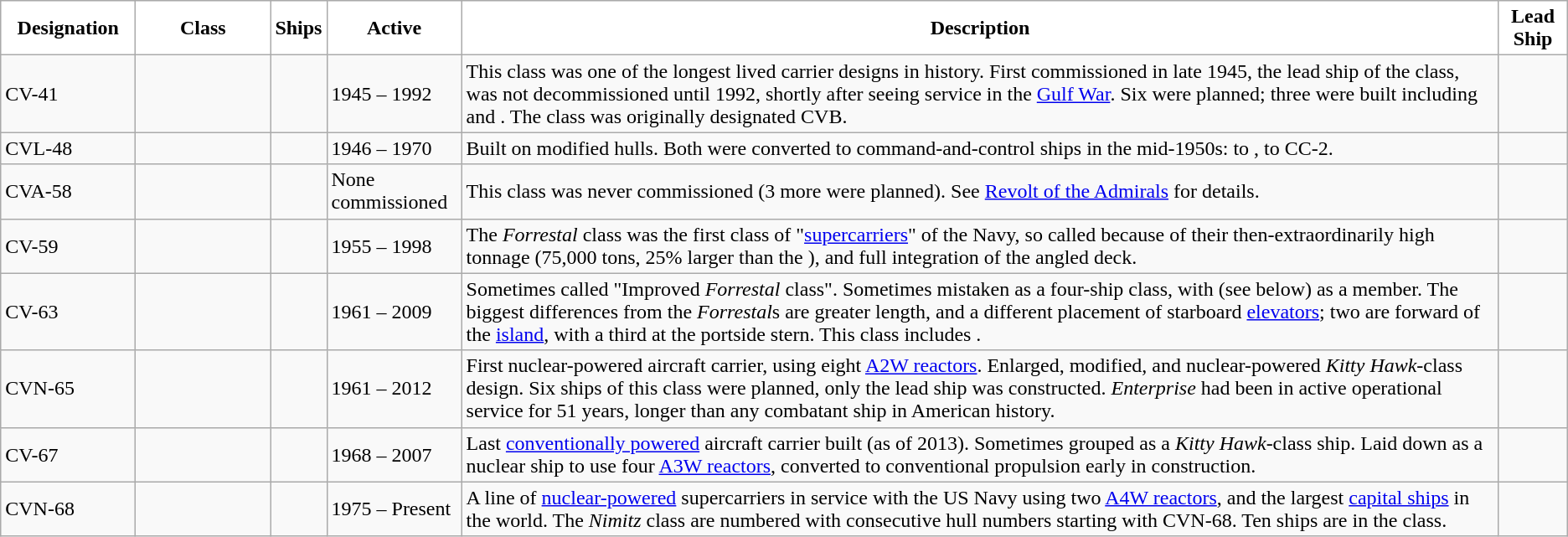<table class="wikitable">
<tr>
<th style="background-color:#ffffff;width:100px;">Designation</th>
<th style="background-color:#ffffff;width:100px;">Class</th>
<th style="background-color:#ffffff;">Ships</th>
<th style="background-color:#ffffff;width:100px;">Active</th>
<th style="background-color:#ffffff;">Description</th>
<th style="background-color:#ffffff;">Lead Ship</th>
</tr>
<tr>
<td>CV-41</td>
<td></td>
<td></td>
<td>1945 – 1992</td>
<td>This class was one of the longest lived carrier designs in history. First commissioned in late 1945, the lead ship of the class,  was not decommissioned until 1992, shortly after seeing service in the <a href='#'>Gulf War</a>. Six were planned; three were built including  and . The class was originally designated CVB.</td>
<td></td>
</tr>
<tr>
<td>CVL-48</td>
<td></td>
<td></td>
<td>1946 – 1970</td>
<td>Built on modified  hulls. Both were converted to command-and-control ships in the mid-1950s:  to ,  to CC-2.</td>
<td></td>
</tr>
<tr>
<td>CVA-58</td>
<td></td>
<td></td>
<td>None commissioned</td>
<td>This class was never commissioned (3 more were planned). See <a href='#'>Revolt of the Admirals</a> for details.</td>
<td></td>
</tr>
<tr>
<td>CV-59</td>
<td></td>
<td></td>
<td>1955 – 1998</td>
<td>The <em>Forrestal</em> class was the first class of "<a href='#'>supercarriers</a>" of the Navy, so called because of their then-extraordinarily high tonnage (75,000 tons, 25% larger than the ), and full integration of the angled deck.</td>
<td></td>
</tr>
<tr>
<td>CV-63</td>
<td></td>
<td></td>
<td>1961 – 2009</td>
<td>Sometimes called "Improved <em>Forrestal</em> class". Sometimes mistaken as a four-ship class, with  (see below) as a member. The biggest differences from the <em>Forrestal</em>s are greater length, and a different placement of starboard <a href='#'>elevators</a>; two are forward of the <a href='#'>island</a>, with a third at the portside stern. This class includes .</td>
<td></td>
</tr>
<tr>
<td>CVN-65</td>
<td></td>
<td></td>
<td>1961 – 2012</td>
<td>First nuclear-powered aircraft carrier, using eight <a href='#'>A2W reactors</a>. Enlarged, modified, and nuclear-powered <em>Kitty Hawk</em>-class design. Six ships of this class were planned, only the lead ship was constructed. <em>Enterprise</em> had been in active operational service for 51 years, longer than any combatant ship in American history.</td>
<td></td>
</tr>
<tr>
<td>CV-67</td>
<td></td>
<td></td>
<td>1968 – 2007</td>
<td>Last <a href='#'>conventionally powered</a> aircraft carrier built (as of 2013). Sometimes grouped as a <em>Kitty Hawk</em>-class ship. Laid down as a nuclear ship to use four <a href='#'>A3W reactors</a>, converted to conventional propulsion early in construction.</td>
<td></td>
</tr>
<tr>
<td>CVN-68</td>
<td></td>
<td></td>
<td>1975 – Present</td>
<td>A line of <a href='#'>nuclear-powered</a> supercarriers in service with the US Navy using two <a href='#'>A4W reactors</a>, and the largest <a href='#'>capital ships</a> in the world. The <em>Nimitz</em> class are numbered with consecutive hull numbers starting with CVN-68. Ten ships are in the class.</td>
<td></td>
</tr>
</table>
